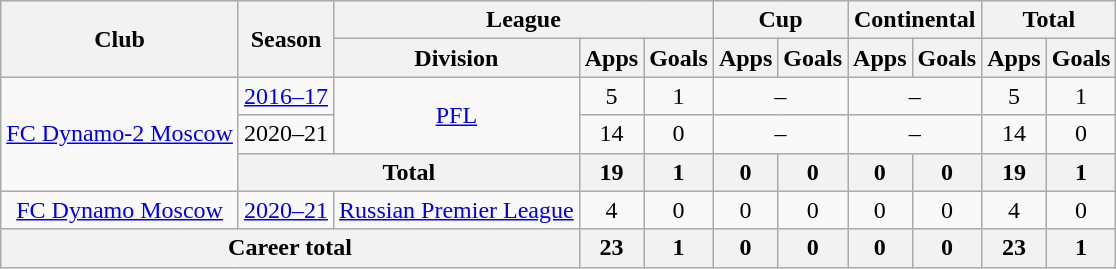<table class="wikitable" style="text-align: center;">
<tr>
<th rowspan=2>Club</th>
<th rowspan=2>Season</th>
<th colspan=3>League</th>
<th colspan=2>Cup</th>
<th colspan=2>Continental</th>
<th colspan=2>Total</th>
</tr>
<tr>
<th>Division</th>
<th>Apps</th>
<th>Goals</th>
<th>Apps</th>
<th>Goals</th>
<th>Apps</th>
<th>Goals</th>
<th>Apps</th>
<th>Goals</th>
</tr>
<tr>
<td rowspan=3><a href='#'>FC Dynamo-2 Moscow</a></td>
<td><a href='#'>2016–17</a></td>
<td rowspan=2><a href='#'>PFL</a></td>
<td>5</td>
<td>1</td>
<td colspan=2>–</td>
<td colspan=2>–</td>
<td>5</td>
<td>1</td>
</tr>
<tr>
<td>2020–21</td>
<td>14</td>
<td>0</td>
<td colspan=2>–</td>
<td colspan=2>–</td>
<td>14</td>
<td>0</td>
</tr>
<tr>
<th colspan=2>Total</th>
<th>19</th>
<th>1</th>
<th>0</th>
<th>0</th>
<th>0</th>
<th>0</th>
<th>19</th>
<th>1</th>
</tr>
<tr>
<td><a href='#'>FC Dynamo Moscow</a></td>
<td><a href='#'>2020–21</a></td>
<td><a href='#'>Russian Premier League</a></td>
<td>4</td>
<td>0</td>
<td>0</td>
<td>0</td>
<td>0</td>
<td>0</td>
<td>4</td>
<td>0</td>
</tr>
<tr>
<th colspan=3>Career total</th>
<th>23</th>
<th>1</th>
<th>0</th>
<th>0</th>
<th>0</th>
<th>0</th>
<th>23</th>
<th>1</th>
</tr>
</table>
